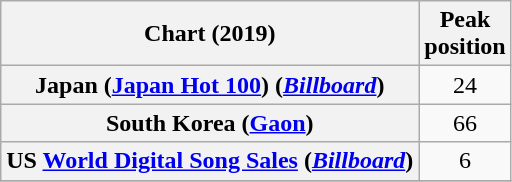<table class="wikitable sortable plainrowheaders" style="text-align:center">
<tr>
<th scope="col">Chart (2019)</th>
<th scope="col">Peak<br>position</th>
</tr>
<tr>
<th scope="row">Japan (<a href='#'>Japan Hot 100</a>) (<em><a href='#'>Billboard</a></em>)</th>
<td>24</td>
</tr>
<tr>
<th scope="row">South Korea (<a href='#'>Gaon</a>)</th>
<td>66</td>
</tr>
<tr>
<th scope="row">US <a href='#'>World Digital Song Sales</a> (<em><a href='#'>Billboard</a></em>)</th>
<td>6</td>
</tr>
<tr>
</tr>
</table>
